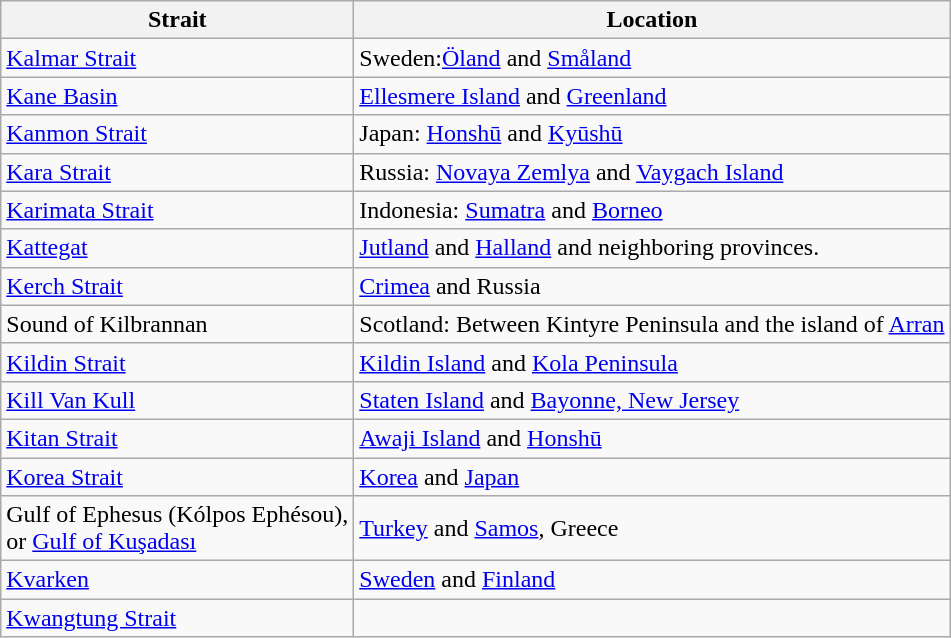<table class="wikitable sortable">
<tr>
<th>Strait</th>
<th>Location</th>
</tr>
<tr>
<td><a href='#'>Kalmar Strait</a></td>
<td>Sweden:<a href='#'>Öland</a> and <a href='#'>Småland</a></td>
</tr>
<tr>
<td><a href='#'>Kane Basin</a></td>
<td><a href='#'>Ellesmere Island</a> and <a href='#'>Greenland</a></td>
</tr>
<tr>
<td><a href='#'>Kanmon Strait</a></td>
<td>Japan: <a href='#'>Honshū</a> and <a href='#'>Kyūshū</a></td>
</tr>
<tr>
<td><a href='#'>Kara Strait</a></td>
<td>Russia: <a href='#'>Novaya Zemlya</a> and <a href='#'>Vaygach Island</a></td>
</tr>
<tr>
<td><a href='#'>Karimata Strait</a></td>
<td>Indonesia: <a href='#'>Sumatra</a> and <a href='#'>Borneo</a></td>
</tr>
<tr>
<td><a href='#'>Kattegat</a></td>
<td><a href='#'>Jutland</a> and <a href='#'>Halland</a> and neighboring provinces.</td>
</tr>
<tr>
<td><a href='#'>Kerch Strait</a></td>
<td><a href='#'>Crimea</a> and Russia</td>
</tr>
<tr>
<td>Sound of Kilbrannan</td>
<td>Scotland: Between Kintyre Peninsula and the island of <a href='#'>Arran</a></td>
</tr>
<tr>
<td><a href='#'>Kildin Strait</a></td>
<td><a href='#'>Kildin Island</a> and <a href='#'>Kola Peninsula</a></td>
</tr>
<tr>
<td><a href='#'>Kill Van Kull</a></td>
<td><a href='#'>Staten Island</a> and <a href='#'>Bayonne, New Jersey</a></td>
</tr>
<tr>
<td><a href='#'>Kitan Strait</a></td>
<td><a href='#'>Awaji Island</a> and <a href='#'>Honshū</a></td>
</tr>
<tr>
<td><a href='#'>Korea Strait</a></td>
<td><a href='#'>Korea</a> and <a href='#'>Japan</a></td>
</tr>
<tr>
<td>Gulf of Ephesus (Kólpos Ephésou),<br>or <a href='#'>Gulf of Kuşadası</a></td>
<td><a href='#'>Turkey</a> and <a href='#'>Samos</a>, Greece</td>
</tr>
<tr>
<td><a href='#'>Kvarken</a></td>
<td><a href='#'>Sweden</a> and <a href='#'>Finland</a></td>
</tr>
<tr>
<td><a href='#'>Kwangtung Strait</a></td>
</tr>
</table>
